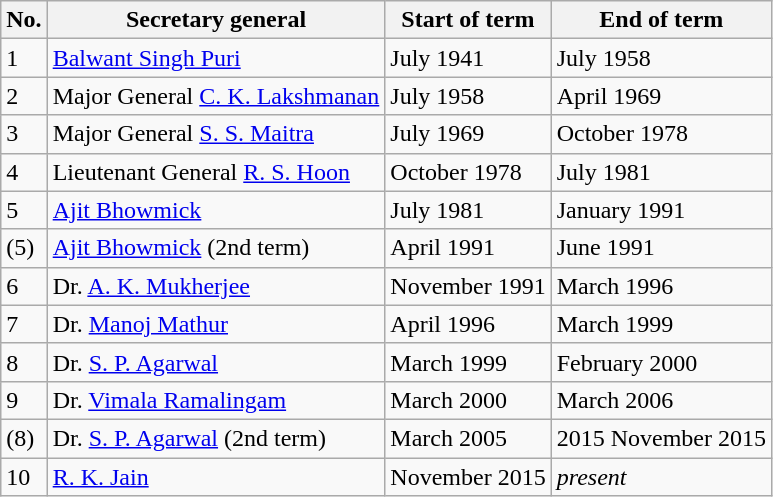<table class="wikitable sortable">
<tr>
<th>No.</th>
<th>Secretary general</th>
<th>Start of term</th>
<th>End of term</th>
</tr>
<tr>
<td>1</td>
<td><a href='#'>Balwant Singh Puri</a></td>
<td>July 1941</td>
<td>July 1958</td>
</tr>
<tr>
<td>2</td>
<td>Major General <a href='#'>C. K. Lakshmanan</a></td>
<td>July 1958</td>
<td>April 1969</td>
</tr>
<tr>
<td>3</td>
<td>Major General <a href='#'>S. S. Maitra</a></td>
<td>July 1969</td>
<td>October 1978</td>
</tr>
<tr>
<td>4</td>
<td>Lieutenant General <a href='#'>R. S. Hoon</a></td>
<td>October 1978</td>
<td>July 1981</td>
</tr>
<tr>
<td>5</td>
<td><a href='#'>Ajit Bhowmick</a></td>
<td>July 1981</td>
<td>January 1991</td>
</tr>
<tr>
<td>(5)</td>
<td><a href='#'>Ajit Bhowmick</a> (2nd term)</td>
<td>April 1991</td>
<td>June 1991</td>
</tr>
<tr>
<td>6</td>
<td>Dr. <a href='#'>A. K. Mukherjee</a></td>
<td>November 1991</td>
<td>March 1996</td>
</tr>
<tr>
<td>7</td>
<td>Dr. <a href='#'>Manoj Mathur</a></td>
<td>April 1996</td>
<td>March 1999</td>
</tr>
<tr>
<td>8</td>
<td>Dr. <a href='#'>S. P. Agarwal</a></td>
<td>March 1999</td>
<td>February 2000</td>
</tr>
<tr>
<td>9</td>
<td>Dr. <a href='#'>Vimala Ramalingam</a></td>
<td>March 2000</td>
<td>March 2006</td>
</tr>
<tr>
<td>(8)</td>
<td>Dr. <a href='#'>S. P. Agarwal</a> (2nd term)</td>
<td>March 2005</td>
<td>2015 November 2015</td>
</tr>
<tr>
<td>10</td>
<td><a href='#'>R. K. Jain</a></td>
<td>November 2015</td>
<td><em>present</em></td>
</tr>
</table>
